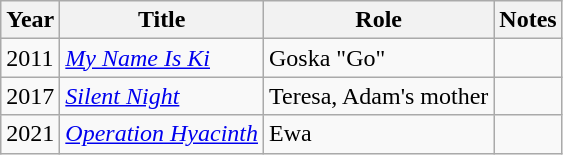<table class="wikitable sortable">
<tr>
<th>Year</th>
<th>Title</th>
<th>Role</th>
<th class="unsortable">Notes</th>
</tr>
<tr>
<td>2011</td>
<td><em><a href='#'>My Name Is Ki</a></em></td>
<td>Goska "Go"</td>
<td></td>
</tr>
<tr>
<td>2017</td>
<td><em><a href='#'>Silent Night</a></em></td>
<td>Teresa, Adam's mother</td>
<td></td>
</tr>
<tr>
<td>2021</td>
<td><em><a href='#'>Operation Hyacinth</a></em></td>
<td>Ewa</td>
<td></td>
</tr>
</table>
